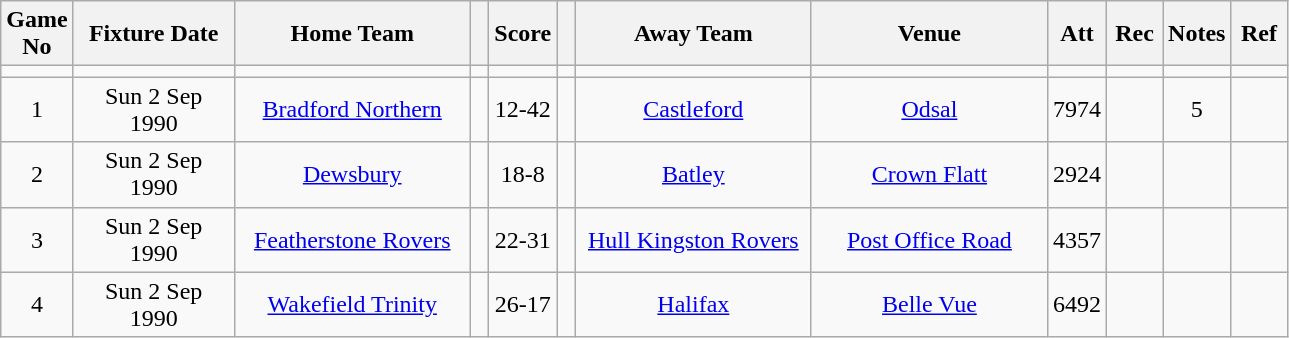<table class="wikitable" style="text-align:center;">
<tr>
<th width=20 abbr="No">Game No</th>
<th width=100 abbr="Date">Fixture Date</th>
<th width=150 abbr="Home Team">Home Team</th>
<th width=5 abbr="space"></th>
<th width=20 abbr="Score">Score</th>
<th width=5 abbr="space"></th>
<th width=150 abbr="Away Team">Away Team</th>
<th width=150 abbr="Venue">Venue</th>
<th width=30 abbr="Att">Att</th>
<th width=30 abbr="Rec">Rec</th>
<th width=20 abbr="Notes">Notes</th>
<th width=30 abbr="Ref">Ref</th>
</tr>
<tr>
<td></td>
<td></td>
<td></td>
<td></td>
<td></td>
<td></td>
<td></td>
<td></td>
<td></td>
<td></td>
<td></td>
</tr>
<tr>
<td>1</td>
<td>Sun 2 Sep 1990</td>
<td><a href='#'>Bradford Northern</a></td>
<td></td>
<td>12-42</td>
<td></td>
<td><a href='#'>Castleford</a></td>
<td><a href='#'>Odsal</a></td>
<td>7974</td>
<td></td>
<td>5</td>
<td></td>
</tr>
<tr>
<td>2</td>
<td>Sun 2 Sep 1990</td>
<td><a href='#'>Dewsbury</a></td>
<td></td>
<td>18-8</td>
<td></td>
<td><a href='#'>Batley</a></td>
<td><a href='#'>Crown Flatt</a></td>
<td>2924</td>
<td></td>
<td></td>
<td></td>
</tr>
<tr>
<td>3</td>
<td>Sun 2 Sep 1990</td>
<td><a href='#'>Featherstone Rovers</a></td>
<td></td>
<td>22-31</td>
<td></td>
<td><a href='#'>Hull Kingston Rovers</a></td>
<td><a href='#'>Post Office Road</a></td>
<td>4357</td>
<td></td>
<td></td>
<td></td>
</tr>
<tr>
<td>4</td>
<td>Sun 2 Sep 1990</td>
<td><a href='#'>Wakefield Trinity</a></td>
<td></td>
<td>26-17</td>
<td></td>
<td><a href='#'>Halifax</a></td>
<td><a href='#'>Belle Vue</a></td>
<td>6492</td>
<td></td>
<td></td>
<td></td>
</tr>
</table>
